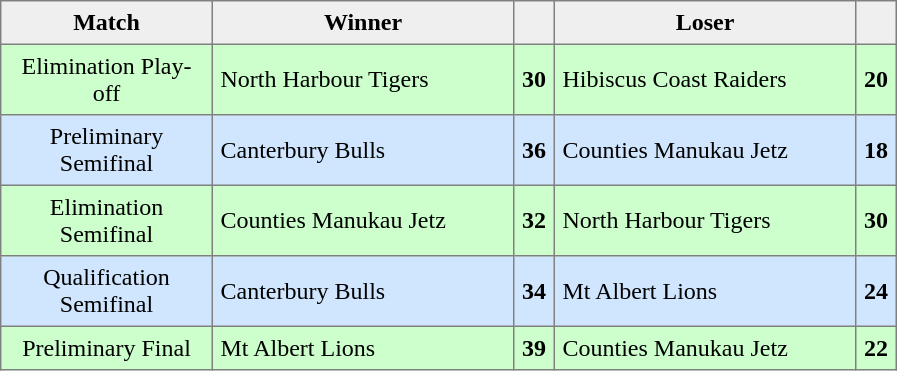<table style=border-collapse:collapse border=1 cellspacing=0 cellpadding=5>
<tr align=center bgcolor=#efefef>
<th width=130>Match</th>
<th width=190>Winner</th>
<th width=13></th>
<th width=190>Loser</th>
<th width=13></th>
</tr>
<tr align=center style="background:#ccffcc;">
<td>Elimination Play-off</td>
<td align="left">North Harbour Tigers</td>
<td><strong>30</strong></td>
<td align="left">Hibiscus Coast Raiders</td>
<td><strong>20</strong></td>
</tr>
<tr align=center style="background:#d0e6ff;">
<td>Preliminary Semifinal</td>
<td align="left">Canterbury Bulls</td>
<td><strong>36</strong></td>
<td align="left">Counties Manukau Jetz</td>
<td><strong>18</strong></td>
</tr>
<tr align=center style="background:#ccffcc;">
<td>Elimination Semifinal</td>
<td align="left">Counties Manukau Jetz</td>
<td><strong>32</strong></td>
<td align="left">North Harbour Tigers</td>
<td><strong>30</strong></td>
</tr>
<tr align=center style="background:#d0e6ff;">
<td>Qualification Semifinal</td>
<td align="left">Canterbury Bulls</td>
<td><strong>34</strong></td>
<td align="left">Mt Albert Lions</td>
<td><strong>24</strong></td>
</tr>
<tr align=center style="background:#ccffcc;">
<td>Preliminary Final</td>
<td align="left">Mt Albert Lions</td>
<td><strong>39</strong></td>
<td align="left">Counties Manukau Jetz</td>
<td><strong>22</strong></td>
</tr>
</table>
